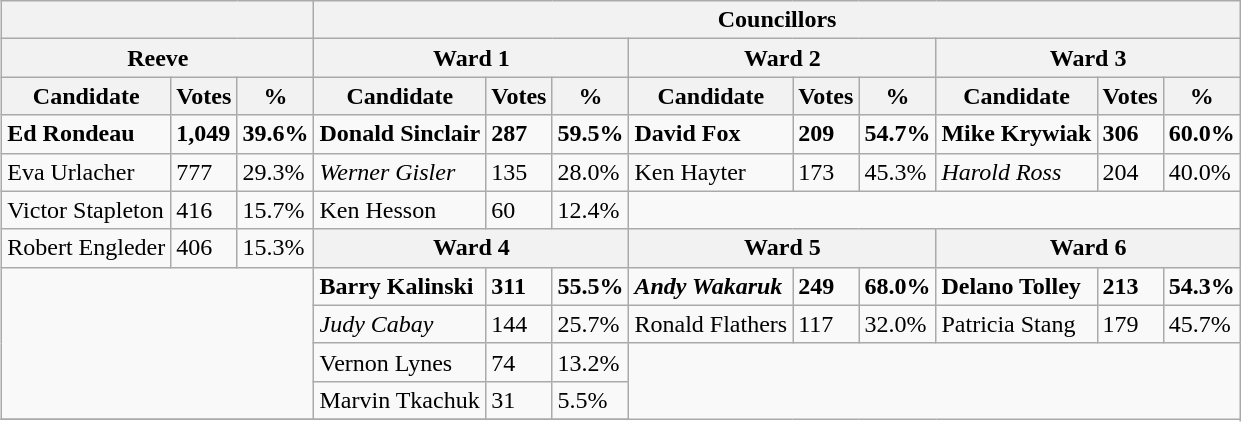<table class="wikitable collapsible collapsed" align="right">
<tr>
<th colspan=3></th>
<th colspan=18>Councillors</th>
</tr>
<tr>
<th colspan=3>Reeve</th>
<th colspan=3>Ward 1</th>
<th colspan=3>Ward 2</th>
<th colspan=3>Ward 3</th>
</tr>
<tr>
<th>Candidate</th>
<th>Votes</th>
<th>%</th>
<th>Candidate</th>
<th>Votes</th>
<th>%</th>
<th>Candidate</th>
<th>Votes</th>
<th>%</th>
<th>Candidate</th>
<th>Votes</th>
<th>%</th>
</tr>
<tr>
<td><strong>Ed Rondeau</strong></td>
<td><strong>1,049</strong></td>
<td><strong>39.6%</strong></td>
<td><strong>Donald Sinclair</strong></td>
<td><strong>287</strong></td>
<td><strong>59.5%</strong></td>
<td><strong>David Fox</strong></td>
<td><strong>209</strong></td>
<td><strong>54.7%</strong></td>
<td><strong>Mike Krywiak</strong></td>
<td><strong>306</strong></td>
<td><strong>60.0%</strong></td>
</tr>
<tr>
<td>Eva Urlacher</td>
<td>777</td>
<td>29.3%</td>
<td><em>Werner Gisler</em></td>
<td>135</td>
<td>28.0%</td>
<td>Ken Hayter</td>
<td>173</td>
<td>45.3%</td>
<td><em>Harold Ross</em></td>
<td>204</td>
<td>40.0%</td>
</tr>
<tr>
<td>Victor Stapleton</td>
<td>416</td>
<td>15.7%</td>
<td>Ken Hesson</td>
<td>60</td>
<td>12.4%</td>
</tr>
<tr>
<td>Robert Engleder</td>
<td>406</td>
<td>15.3%</td>
<th colspan=3>Ward 4</th>
<th colspan=3>Ward 5</th>
<th colspan=3>Ward 6</th>
</tr>
<tr>
<td rowspan=4 colspan=3></td>
<td><strong>Barry Kalinski</strong></td>
<td><strong>311</strong></td>
<td><strong>55.5%</strong></td>
<td><strong><em>Andy Wakaruk</em></strong></td>
<td><strong>249</strong></td>
<td><strong>68.0%</strong></td>
<td><strong>Delano Tolley</strong></td>
<td><strong>213</strong></td>
<td><strong>54.3%</strong></td>
</tr>
<tr>
<td><em>Judy Cabay</em></td>
<td>144</td>
<td>25.7%</td>
<td>Ronald Flathers</td>
<td>117</td>
<td>32.0%</td>
<td>Patricia Stang</td>
<td>179</td>
<td>45.7%</td>
</tr>
<tr>
<td>Vernon Lynes</td>
<td>74</td>
<td>13.2%</td>
</tr>
<tr>
<td>Marvin Tkachuk</td>
<td>31</td>
<td>5.5%</td>
</tr>
<tr>
</tr>
</table>
